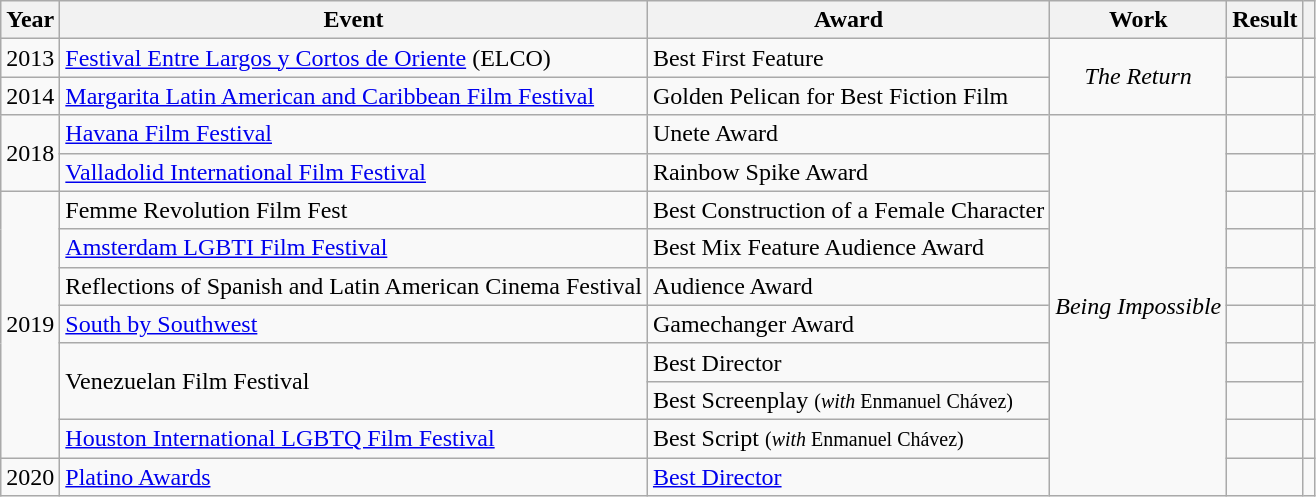<table class="wikitable sortable">
<tr>
<th scope=col>Year</th>
<th scope=col>Event</th>
<th scope=col>Award</th>
<th scope=col>Work</th>
<th scope=col>Result</th>
<th class=unsortable scope=col></th>
</tr>
<tr>
<td align="center">2013</td>
<td><a href='#'>Festival Entre Largos y Cortos de Oriente</a> (ELCO)</td>
<td>Best First Feature</td>
<td rowspan="2" style="text-align: center;"><em>The Return</em></td>
<td></td>
<td align="center"></td>
</tr>
<tr>
<td align="center">2014</td>
<td><a href='#'>Margarita Latin American and Caribbean Film Festival</a></td>
<td>Golden Pelican for Best Fiction Film</td>
<td></td>
<td align="center"></td>
</tr>
<tr>
<td rowspan="2" style="text-align: center;">2018</td>
<td><a href='#'>Havana Film Festival</a></td>
<td>Unete Award</td>
<td rowspan="10" style="text-align: center;"><em>Being Impossible</em></td>
<td></td>
<td align="center"></td>
</tr>
<tr>
<td><a href='#'>Valladolid International Film Festival</a></td>
<td>Rainbow Spike Award</td>
<td></td>
<td align="center"></td>
</tr>
<tr>
<td rowspan="7" style="text-align: center;">2019</td>
<td>Femme Revolution Film Fest</td>
<td>Best Construction of a Female Character</td>
<td></td>
<td align="center"></td>
</tr>
<tr>
<td><a href='#'>Amsterdam LGBTI Film Festival</a></td>
<td>Best Mix Feature Audience Award</td>
<td></td>
<td align="center"></td>
</tr>
<tr>
<td>Reflections of Spanish and Latin American Cinema Festival</td>
<td>Audience Award</td>
<td></td>
<td align="center"></td>
</tr>
<tr>
<td><a href='#'>South by Southwest</a></td>
<td>Gamechanger Award</td>
<td></td>
<td align="center"></td>
</tr>
<tr>
<td rowspan="2">Venezuelan Film Festival</td>
<td>Best Director</td>
<td></td>
<td rowspan="2" align="center"></td>
</tr>
<tr>
<td>Best Screenplay <small>(<em>with</em> Enmanuel Chávez)</small></td>
<td></td>
</tr>
<tr>
<td><a href='#'>Houston International LGBTQ Film Festival</a></td>
<td>Best Script <small>(<em>with</em> Enmanuel Chávez)</small></td>
<td></td>
<td align="center"></td>
</tr>
<tr>
<td style="text-align: center;">2020</td>
<td><a href='#'>Platino Awards</a></td>
<td><a href='#'>Best Director</a></td>
<td></td>
<td align="center"></td>
</tr>
</table>
